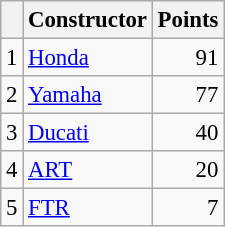<table class="wikitable" style="font-size: 95%;">
<tr>
<th></th>
<th>Constructor</th>
<th>Points</th>
</tr>
<tr>
<td align=center>1</td>
<td> <a href='#'>Honda</a></td>
<td align=right>91</td>
</tr>
<tr>
<td align=center>2</td>
<td> <a href='#'>Yamaha</a></td>
<td align=right>77</td>
</tr>
<tr>
<td align=center>3</td>
<td> <a href='#'>Ducati</a></td>
<td align=right>40</td>
</tr>
<tr>
<td align=center>4</td>
<td> <a href='#'>ART</a></td>
<td align=right>20</td>
</tr>
<tr>
<td align=center>5</td>
<td> <a href='#'>FTR</a></td>
<td align=right>7</td>
</tr>
</table>
